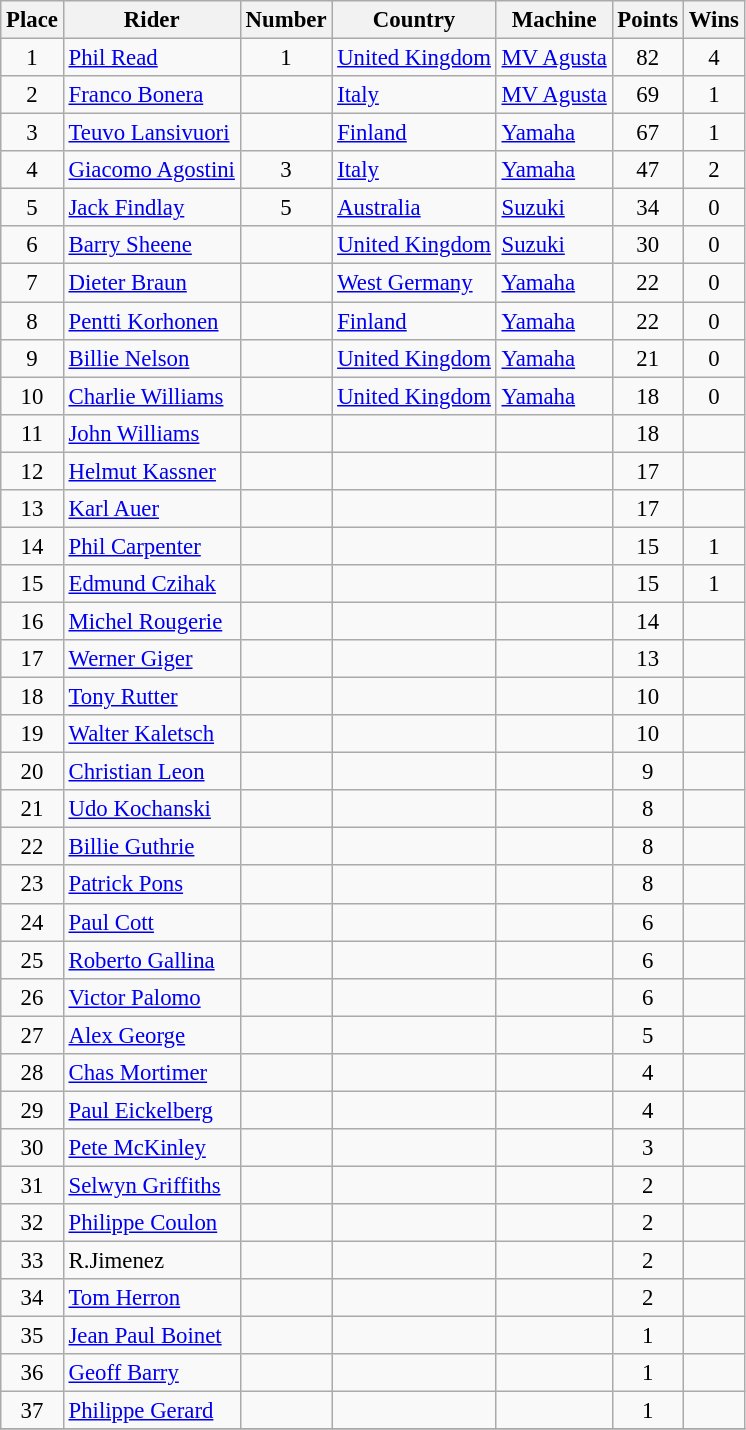<table class="wikitable" style="font-size: 95%;">
<tr>
<th>Place</th>
<th>Rider</th>
<th>Number</th>
<th>Country</th>
<th>Machine</th>
<th>Points</th>
<th>Wins</th>
</tr>
<tr>
<td align="center">1</td>
<td> <a href='#'>Phil Read</a></td>
<td align="center">1</td>
<td><a href='#'>United Kingdom</a></td>
<td><a href='#'>MV Agusta</a></td>
<td align="center">82</td>
<td align="center">4</td>
</tr>
<tr>
<td align="center">2</td>
<td> <a href='#'>Franco Bonera</a></td>
<td></td>
<td><a href='#'>Italy</a></td>
<td><a href='#'>MV Agusta</a></td>
<td align="center">69</td>
<td align="center">1</td>
</tr>
<tr>
<td align="center">3</td>
<td> <a href='#'>Teuvo Lansivuori</a></td>
<td></td>
<td><a href='#'>Finland</a></td>
<td><a href='#'>Yamaha</a></td>
<td align="center">67</td>
<td align="center">1</td>
</tr>
<tr>
<td align="center">4</td>
<td> <a href='#'>Giacomo Agostini</a></td>
<td align="center">3</td>
<td><a href='#'>Italy</a></td>
<td><a href='#'>Yamaha</a></td>
<td align="center">47</td>
<td align="center">2</td>
</tr>
<tr>
<td align="center">5</td>
<td> <a href='#'>Jack Findlay</a></td>
<td align="center">5</td>
<td><a href='#'>Australia</a></td>
<td><a href='#'>Suzuki</a></td>
<td align="center">34</td>
<td align="center">0</td>
</tr>
<tr>
<td align="center">6</td>
<td> <a href='#'>Barry Sheene</a></td>
<td></td>
<td><a href='#'>United Kingdom</a></td>
<td><a href='#'>Suzuki</a></td>
<td align="center">30</td>
<td align="center">0</td>
</tr>
<tr>
<td align="center">7</td>
<td> <a href='#'>Dieter Braun</a></td>
<td></td>
<td><a href='#'>West Germany</a></td>
<td><a href='#'>Yamaha</a></td>
<td align="center">22</td>
<td align="center">0</td>
</tr>
<tr>
<td align="center">8</td>
<td> <a href='#'>Pentti Korhonen</a></td>
<td></td>
<td><a href='#'>Finland</a></td>
<td><a href='#'>Yamaha</a></td>
<td align="center">22</td>
<td align="center">0</td>
</tr>
<tr>
<td align="center">9</td>
<td> <a href='#'>Billie Nelson</a></td>
<td></td>
<td><a href='#'>United Kingdom</a></td>
<td><a href='#'>Yamaha</a></td>
<td align="center">21</td>
<td align="center">0</td>
</tr>
<tr>
<td align="center">10</td>
<td> <a href='#'>Charlie Williams</a></td>
<td></td>
<td><a href='#'>United Kingdom</a></td>
<td><a href='#'>Yamaha</a></td>
<td align="center">18</td>
<td align="center">0</td>
</tr>
<tr>
<td align="center">11</td>
<td><a href='#'>John Williams</a></td>
<td align="center"></td>
<td></td>
<td></td>
<td align="center">18</td>
<td align="center"></td>
</tr>
<tr>
<td align="center">12</td>
<td><a href='#'>Helmut Kassner</a></td>
<td align="center"></td>
<td></td>
<td></td>
<td align="center">17</td>
<td align="center"></td>
</tr>
<tr>
<td align="center">13</td>
<td><a href='#'>Karl Auer</a></td>
<td align="center"></td>
<td></td>
<td></td>
<td align="center">17</td>
<td align="center"></td>
</tr>
<tr>
<td align="center">14</td>
<td><a href='#'>Phil Carpenter</a></td>
<td align="center"></td>
<td></td>
<td></td>
<td align="center">15</td>
<td align="center">1</td>
</tr>
<tr>
<td align="center">15</td>
<td><a href='#'>Edmund Czihak</a></td>
<td align="center"></td>
<td></td>
<td></td>
<td align="center">15</td>
<td align="center">1</td>
</tr>
<tr>
<td align="center">16</td>
<td><a href='#'>Michel Rougerie</a></td>
<td align="center"></td>
<td></td>
<td></td>
<td align="center">14</td>
<td align="center"></td>
</tr>
<tr>
<td align="center">17</td>
<td><a href='#'>Werner Giger</a></td>
<td align="center"></td>
<td></td>
<td></td>
<td align="center">13</td>
<td align="center"></td>
</tr>
<tr>
<td align="center">18</td>
<td><a href='#'>Tony Rutter</a></td>
<td align="center"></td>
<td></td>
<td></td>
<td align="center">10</td>
<td align="center"></td>
</tr>
<tr>
<td align="center">19</td>
<td><a href='#'>Walter Kaletsch</a></td>
<td align="center"></td>
<td></td>
<td></td>
<td align="center">10</td>
<td align="center"></td>
</tr>
<tr>
<td align="center">20</td>
<td><a href='#'>Christian Leon</a></td>
<td align="center"></td>
<td></td>
<td></td>
<td align="center">9</td>
<td align="center"></td>
</tr>
<tr>
<td align="center">21</td>
<td><a href='#'>Udo Kochanski</a></td>
<td align="center"></td>
<td></td>
<td></td>
<td align="center">8</td>
<td align="center"></td>
</tr>
<tr>
<td align="center">22</td>
<td><a href='#'>Billie Guthrie</a></td>
<td align="center"></td>
<td></td>
<td></td>
<td align="center">8</td>
<td align="center"></td>
</tr>
<tr>
<td align="center">23</td>
<td><a href='#'>Patrick Pons</a></td>
<td align="center"></td>
<td></td>
<td></td>
<td align="center">8</td>
<td align="center"></td>
</tr>
<tr>
<td align="center">24</td>
<td><a href='#'>Paul Cott</a></td>
<td align="center"></td>
<td></td>
<td></td>
<td align="center">6</td>
<td align="center"></td>
</tr>
<tr>
<td align="center">25</td>
<td><a href='#'>Roberto Gallina</a></td>
<td align="center"></td>
<td></td>
<td></td>
<td align="center">6</td>
<td align="center"></td>
</tr>
<tr>
<td align="center">26</td>
<td><a href='#'>Victor Palomo</a></td>
<td align="center"></td>
<td></td>
<td></td>
<td align="center">6</td>
<td align="center"></td>
</tr>
<tr>
<td align="center">27</td>
<td><a href='#'>Alex George</a></td>
<td align="center"></td>
<td></td>
<td></td>
<td align="center">5</td>
<td align="center"></td>
</tr>
<tr>
<td align="center">28</td>
<td><a href='#'>Chas Mortimer</a></td>
<td align="center"></td>
<td></td>
<td></td>
<td align="center">4</td>
<td align="center"></td>
</tr>
<tr>
<td align="center">29</td>
<td><a href='#'>Paul Eickelberg</a></td>
<td align="center"></td>
<td></td>
<td></td>
<td align="center">4</td>
<td align="center"></td>
</tr>
<tr>
<td align="center">30</td>
<td><a href='#'>Pete McKinley</a></td>
<td align="center"></td>
<td></td>
<td></td>
<td align="center">3</td>
<td align="center"></td>
</tr>
<tr>
<td align="center">31</td>
<td><a href='#'>Selwyn Griffiths</a></td>
<td align="center"></td>
<td></td>
<td></td>
<td align="center">2</td>
<td align="center"></td>
</tr>
<tr>
<td align="center">32</td>
<td><a href='#'>Philippe Coulon</a></td>
<td align="center"></td>
<td></td>
<td></td>
<td align="center">2</td>
<td align="center"></td>
</tr>
<tr>
<td align="center">33</td>
<td>R.Jimenez</td>
<td align="center"></td>
<td></td>
<td></td>
<td align="center">2</td>
<td align="center"></td>
</tr>
<tr>
<td align="center">34</td>
<td><a href='#'>Tom Herron</a></td>
<td align="center"></td>
<td></td>
<td></td>
<td align="center">2</td>
<td align="center"></td>
</tr>
<tr>
<td align="center">35</td>
<td><a href='#'>Jean Paul Boinet</a></td>
<td align="center"></td>
<td></td>
<td></td>
<td align="center">1</td>
<td align="center"></td>
</tr>
<tr>
<td align="center">36</td>
<td><a href='#'>Geoff Barry</a></td>
<td align="center"></td>
<td></td>
<td></td>
<td align="center">1</td>
<td align="center"></td>
</tr>
<tr>
<td align="center">37</td>
<td><a href='#'>Philippe Gerard</a></td>
<td align="center"></td>
<td></td>
<td></td>
<td align="center">1</td>
<td align="center"></td>
</tr>
<tr>
</tr>
</table>
